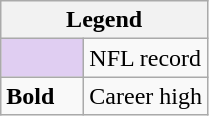<table class="wikitable">
<tr>
<th colspan="2">Legend</th>
</tr>
<tr>
<td style="background:#e0cef2; width:3em;"></td>
<td>NFL record</td>
</tr>
<tr>
<td><strong>Bold</strong></td>
<td>Career high</td>
</tr>
</table>
